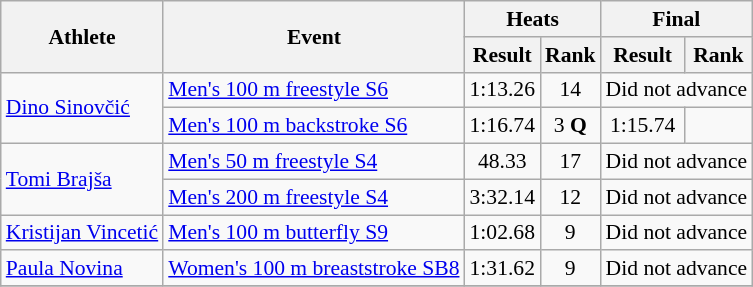<table class=wikitable style="text-align:center; font-size:90%">
<tr>
<th rowspan=2>Athlete</th>
<th rowspan=2>Event</th>
<th colspan=2>Heats</th>
<th colspan=2>Final</th>
</tr>
<tr>
<th>Result</th>
<th>Rank</th>
<th>Result</th>
<th>Rank</th>
</tr>
<tr>
<td rowspan=2 align=left><a href='#'>Dino Sinovčić</a></td>
<td align=left><a href='#'>Men's 100 m freestyle S6</a></td>
<td>1:13.26</td>
<td>14</td>
<td colspan=2>Did not advance</td>
</tr>
<tr>
<td align=left><a href='#'>Men's 100 m backstroke S6</a></td>
<td>1:16.74</td>
<td>3 <strong>Q</strong></td>
<td>1:15.74</td>
<td></td>
</tr>
<tr>
<td rowspan=2 align=left><a href='#'>Tomi Brajša</a></td>
<td align=left><a href='#'>Men's 50 m freestyle S4</a></td>
<td>48.33</td>
<td>17</td>
<td colspan=2>Did not advance</td>
</tr>
<tr>
<td align=left><a href='#'>Men's 200 m freestyle S4</a></td>
<td>3:32.14</td>
<td>12</td>
<td colspan=2>Did not advance</td>
</tr>
<tr>
<td align=left><a href='#'>Kristijan Vincetić</a></td>
<td align=left><a href='#'>Men's 100 m butterfly S9</a></td>
<td>1:02.68</td>
<td>9</td>
<td colspan=2>Did not advance</td>
</tr>
<tr>
<td align=left><a href='#'>Paula Novina</a></td>
<td align=left><a href='#'>Women's 100 m breaststroke SB8</a></td>
<td>1:31.62</td>
<td>9</td>
<td colspan=2>Did not advance</td>
</tr>
<tr>
</tr>
</table>
